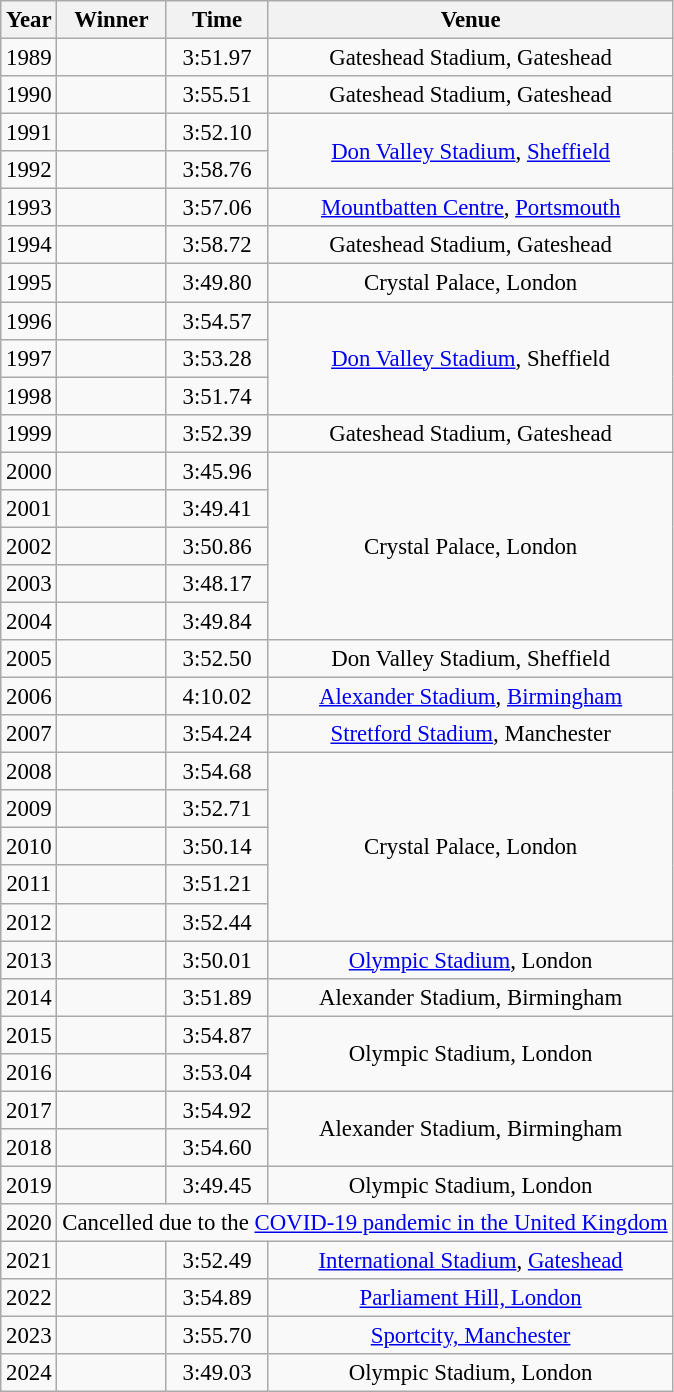<table class="wikitable" style=" text-align:center; font-size:95%;">
<tr>
<th>Year</th>
<th>Winner</th>
<th>Time</th>
<th>Venue</th>
</tr>
<tr>
<td>1989</td>
<td align=left></td>
<td>3:51.97</td>
<td>Gateshead Stadium, Gateshead</td>
</tr>
<tr>
<td>1990</td>
<td align=left></td>
<td>3:55.51</td>
<td>Gateshead Stadium, Gateshead</td>
</tr>
<tr>
<td>1991</td>
<td align=left></td>
<td>3:52.10</td>
<td rowspan=2><a href='#'>Don Valley Stadium</a>, <a href='#'>Sheffield</a></td>
</tr>
<tr>
<td>1992</td>
<td align=left></td>
<td>3:58.76</td>
</tr>
<tr>
<td>1993</td>
<td align=left></td>
<td>3:57.06</td>
<td><a href='#'>Mountbatten Centre</a>, <a href='#'>Portsmouth</a></td>
</tr>
<tr>
<td>1994</td>
<td align=left></td>
<td>3:58.72</td>
<td>Gateshead Stadium, Gateshead</td>
</tr>
<tr>
<td>1995</td>
<td align=left></td>
<td>3:49.80</td>
<td>Crystal Palace, London</td>
</tr>
<tr>
<td>1996</td>
<td align=left></td>
<td>3:54.57</td>
<td rowspan=3><a href='#'>Don Valley Stadium</a>, Sheffield</td>
</tr>
<tr>
<td>1997</td>
<td align=left></td>
<td>3:53.28</td>
</tr>
<tr>
<td>1998</td>
<td align=left></td>
<td>3:51.74</td>
</tr>
<tr>
<td>1999</td>
<td align=left></td>
<td>3:52.39</td>
<td>Gateshead Stadium, Gateshead</td>
</tr>
<tr>
<td>2000</td>
<td align=left></td>
<td>3:45.96</td>
<td rowspan=5>Crystal Palace, London</td>
</tr>
<tr>
<td>2001</td>
<td align=left></td>
<td>3:49.41</td>
</tr>
<tr>
<td>2002</td>
<td align=left></td>
<td>3:50.86</td>
</tr>
<tr>
<td>2003</td>
<td align=left></td>
<td>3:48.17</td>
</tr>
<tr>
<td>2004</td>
<td align=left></td>
<td>3:49.84</td>
</tr>
<tr>
<td>2005</td>
<td align=left></td>
<td>3:52.50</td>
<td>Don Valley Stadium, Sheffield</td>
</tr>
<tr>
<td>2006</td>
<td align=left></td>
<td>4:10.02</td>
<td><a href='#'>Alexander Stadium</a>, <a href='#'>Birmingham</a></td>
</tr>
<tr>
<td>2007</td>
<td align=left></td>
<td>3:54.24</td>
<td><a href='#'>Stretford Stadium</a>, Manchester</td>
</tr>
<tr>
<td>2008</td>
<td align=left></td>
<td>3:54.68</td>
<td rowspan=5>Crystal Palace, London</td>
</tr>
<tr>
<td>2009</td>
<td align=left></td>
<td>3:52.71</td>
</tr>
<tr>
<td>2010</td>
<td align=left></td>
<td>3:50.14</td>
</tr>
<tr>
<td>2011</td>
<td align=left></td>
<td>3:51.21</td>
</tr>
<tr>
<td>2012</td>
<td align=left></td>
<td>3:52.44</td>
</tr>
<tr>
<td>2013</td>
<td align=left></td>
<td>3:50.01</td>
<td><a href='#'>Olympic Stadium</a>, London</td>
</tr>
<tr>
<td>2014</td>
<td align=left></td>
<td>3:51.89</td>
<td>Alexander Stadium, Birmingham</td>
</tr>
<tr>
<td>2015</td>
<td align=left></td>
<td>3:54.87</td>
<td rowspan=2>Olympic Stadium, London</td>
</tr>
<tr>
<td>2016</td>
<td align=left></td>
<td>3:53.04</td>
</tr>
<tr>
<td>2017</td>
<td align=left></td>
<td>3:54.92</td>
<td rowspan=2>Alexander Stadium, Birmingham</td>
</tr>
<tr>
<td>2018</td>
<td align=left></td>
<td>3:54.60</td>
</tr>
<tr>
<td>2019</td>
<td align=left></td>
<td>3:49.45</td>
<td>Olympic Stadium, London</td>
</tr>
<tr>
<td>2020</td>
<td colspan="3">Cancelled due to the <a href='#'>COVID-19 pandemic in the United Kingdom</a></td>
</tr>
<tr>
<td>2021</td>
<td align=left></td>
<td>3:52.49</td>
<td><a href='#'>International Stadium</a>, <a href='#'>Gateshead</a></td>
</tr>
<tr>
<td>2022</td>
<td align=left></td>
<td>3:54.89</td>
<td><a href='#'>Parliament Hill, London</a></td>
</tr>
<tr>
<td>2023</td>
<td align=left></td>
<td>3:55.70</td>
<td><a href='#'>Sportcity, Manchester</a></td>
</tr>
<tr>
<td>2024</td>
<td align=left></td>
<td>3:49.03</td>
<td>Olympic Stadium, London</td>
</tr>
</table>
